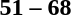<table style="text-align:center">
<tr>
<th width=200></th>
<th width=100></th>
<th width=200></th>
</tr>
<tr>
<td align=right></td>
<td><strong>51 – 68</strong></td>
<td align=left><strong></strong></td>
</tr>
</table>
